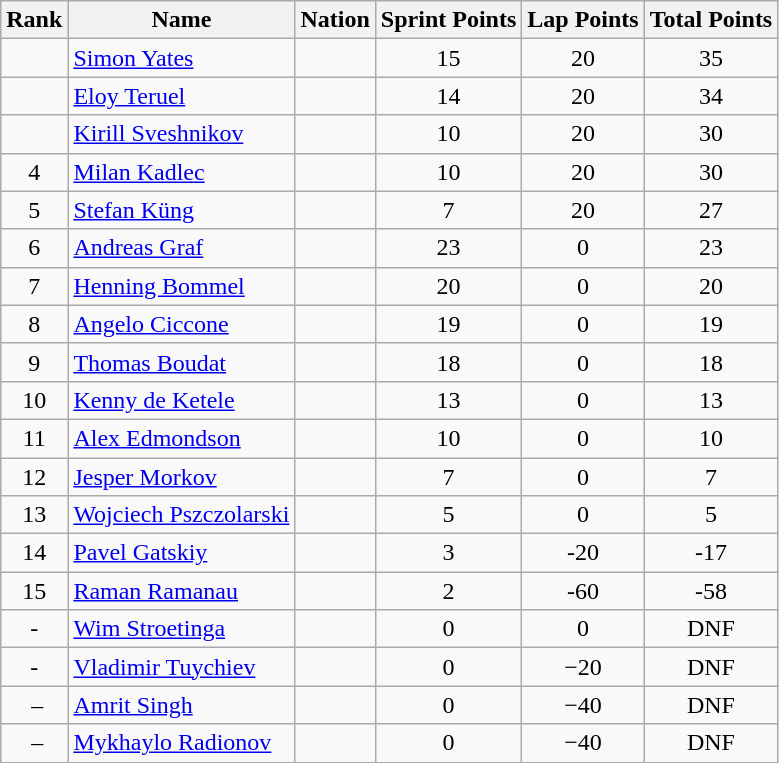<table class="wikitable sortable" style="text-align:center">
<tr>
<th>Rank</th>
<th>Name</th>
<th>Nation</th>
<th>Sprint Points</th>
<th>Lap Points</th>
<th>Total Points</th>
</tr>
<tr>
<td></td>
<td align=left><a href='#'>Simon Yates</a></td>
<td align=left></td>
<td>15</td>
<td>20</td>
<td>35</td>
</tr>
<tr>
<td></td>
<td align=left><a href='#'>Eloy Teruel</a></td>
<td align=left></td>
<td>14</td>
<td>20</td>
<td>34</td>
</tr>
<tr>
<td></td>
<td align=left><a href='#'>Kirill Sveshnikov</a></td>
<td align=left></td>
<td>10</td>
<td>20</td>
<td>30</td>
</tr>
<tr>
<td>4</td>
<td align=left><a href='#'>Milan Kadlec</a></td>
<td align=left></td>
<td>10</td>
<td>20</td>
<td>30</td>
</tr>
<tr>
<td>5</td>
<td align=left><a href='#'>Stefan Küng</a></td>
<td align=left></td>
<td>7</td>
<td>20</td>
<td>27</td>
</tr>
<tr>
<td>6</td>
<td align=left><a href='#'>Andreas Graf</a></td>
<td align=left></td>
<td>23</td>
<td>0</td>
<td>23</td>
</tr>
<tr>
<td>7</td>
<td align=left><a href='#'>Henning Bommel</a></td>
<td align=left></td>
<td>20</td>
<td>0</td>
<td>20</td>
</tr>
<tr>
<td>8</td>
<td align=left><a href='#'>Angelo Ciccone</a></td>
<td align=left></td>
<td>19</td>
<td>0</td>
<td>19</td>
</tr>
<tr>
<td>9</td>
<td align=left><a href='#'>Thomas Boudat</a></td>
<td align=left></td>
<td>18</td>
<td>0</td>
<td>18</td>
</tr>
<tr>
<td>10</td>
<td align=left><a href='#'>Kenny de Ketele</a></td>
<td align=left></td>
<td>13</td>
<td>0</td>
<td>13</td>
</tr>
<tr>
<td>11</td>
<td align=left><a href='#'>Alex Edmondson</a></td>
<td align=left></td>
<td>10</td>
<td>0</td>
<td>10</td>
</tr>
<tr>
<td>12</td>
<td align=left><a href='#'>Jesper Morkov</a></td>
<td align=left></td>
<td>7</td>
<td>0</td>
<td>7</td>
</tr>
<tr>
<td>13</td>
<td align=left><a href='#'>Wojciech Pszczolarski</a></td>
<td align=left></td>
<td>5</td>
<td>0</td>
<td>5</td>
</tr>
<tr>
<td>14</td>
<td align=left><a href='#'>Pavel Gatskiy</a></td>
<td align=left></td>
<td>3</td>
<td>-20</td>
<td>-17</td>
</tr>
<tr>
<td>15</td>
<td align=left><a href='#'>Raman Ramanau</a></td>
<td align=left></td>
<td>2</td>
<td>-60</td>
<td>-58</td>
</tr>
<tr>
<td>-</td>
<td align=left><a href='#'>Wim Stroetinga</a></td>
<td align=left></td>
<td>0</td>
<td>0</td>
<td>DNF</td>
</tr>
<tr>
<td>-</td>
<td align=left><a href='#'>Vladimir Tuychiev</a></td>
<td align=left></td>
<td>0</td>
<td>−20</td>
<td>DNF</td>
</tr>
<tr>
<td> –</td>
<td align=left><a href='#'>Amrit Singh</a></td>
<td align=left></td>
<td>0</td>
<td>−40</td>
<td>DNF</td>
</tr>
<tr>
<td> –</td>
<td align=left><a href='#'>Mykhaylo Radionov</a></td>
<td align=left></td>
<td>0</td>
<td>−40</td>
<td>DNF</td>
</tr>
</table>
